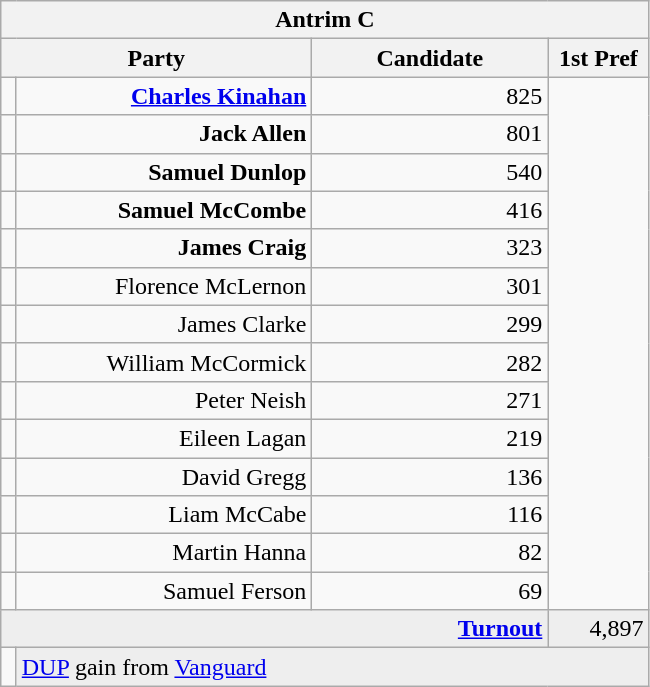<table class="wikitable">
<tr>
<th colspan="4" align="center">Antrim C</th>
</tr>
<tr>
<th colspan="2" align="center" width=200>Party</th>
<th width=150>Candidate</th>
<th width=60>1st Pref</th>
</tr>
<tr>
<td></td>
<td align="right"><strong><a href='#'>Charles Kinahan</a></strong></td>
<td align="right">825</td>
</tr>
<tr>
<td></td>
<td align="right"><strong>Jack Allen</strong></td>
<td align="right">801</td>
</tr>
<tr>
<td></td>
<td align="right"><strong>Samuel Dunlop</strong></td>
<td align="right">540</td>
</tr>
<tr>
<td></td>
<td align="right"><strong>Samuel McCombe</strong></td>
<td align="right">416</td>
</tr>
<tr>
<td></td>
<td align="right"><strong>James Craig</strong></td>
<td align="right">323</td>
</tr>
<tr>
<td></td>
<td align="right">Florence McLernon</td>
<td align="right">301</td>
</tr>
<tr>
<td></td>
<td align="right">James Clarke</td>
<td align="right">299</td>
</tr>
<tr>
<td></td>
<td align="right">William McCormick</td>
<td align="right">282</td>
</tr>
<tr>
<td></td>
<td align="right">Peter Neish</td>
<td align="right">271</td>
</tr>
<tr>
<td></td>
<td align="right">Eileen Lagan</td>
<td align="right">219</td>
</tr>
<tr>
<td></td>
<td align="right">David Gregg</td>
<td align="right">136</td>
</tr>
<tr>
<td></td>
<td align="right">Liam McCabe</td>
<td align="right">116</td>
</tr>
<tr>
<td></td>
<td align="right">Martin Hanna</td>
<td align="right">82</td>
</tr>
<tr>
<td></td>
<td align="right">Samuel Ferson</td>
<td align="right">69</td>
</tr>
<tr bgcolor="EEEEEE">
<td colspan=3 align="right"><strong><a href='#'>Turnout</a></strong></td>
<td align="right">4,897</td>
</tr>
<tr>
<td bgcolor=></td>
<td colspan=3 bgcolor="EEEEEE"><a href='#'>DUP</a> gain from <a href='#'>Vanguard</a></td>
</tr>
</table>
